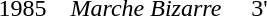<table>
<tr>
<td>1985   </td>
<td><em>Marche Bizarre</em>    </td>
<td>3'</td>
</tr>
</table>
